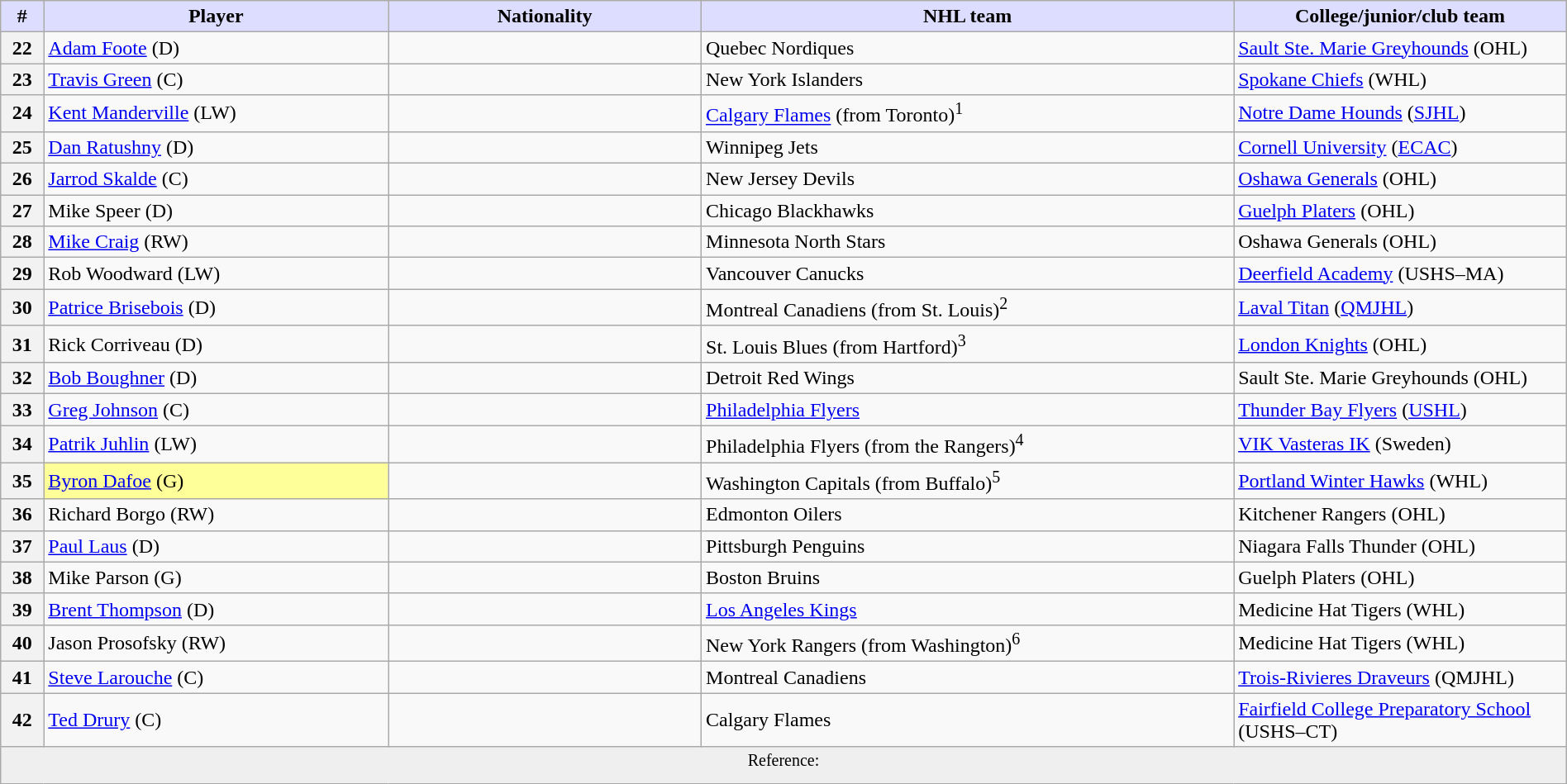<table class="wikitable" style="width: 100%">
<tr>
<th style="background:#ddf; width:2.75%;">#</th>
<th style="background:#ddf; width:22.0%;">Player</th>
<th style="background:#ddf; width:20.0%;">Nationality</th>
<th style="background:#ddf; width:34.0%;">NHL team</th>
<th style="background:#ddf; width:100.0%;">College/junior/club team</th>
</tr>
<tr>
<th>22</th>
<td><a href='#'>Adam Foote</a> (D)</td>
<td></td>
<td>Quebec Nordiques</td>
<td><a href='#'>Sault Ste. Marie Greyhounds</a> (OHL)</td>
</tr>
<tr>
<th>23</th>
<td><a href='#'>Travis Green</a> (C)</td>
<td></td>
<td>New York Islanders</td>
<td><a href='#'>Spokane Chiefs</a> (WHL)</td>
</tr>
<tr>
<th>24</th>
<td><a href='#'>Kent Manderville</a> (LW)</td>
<td></td>
<td><a href='#'>Calgary Flames</a> (from Toronto)<sup>1</sup></td>
<td><a href='#'>Notre Dame Hounds</a> (<a href='#'>SJHL</a>)</td>
</tr>
<tr>
<th>25</th>
<td><a href='#'>Dan Ratushny</a> (D)</td>
<td></td>
<td>Winnipeg Jets</td>
<td><a href='#'>Cornell University</a> (<a href='#'>ECAC</a>)</td>
</tr>
<tr>
<th>26</th>
<td><a href='#'>Jarrod Skalde</a> (C)</td>
<td></td>
<td>New Jersey Devils</td>
<td><a href='#'>Oshawa Generals</a> (OHL)</td>
</tr>
<tr>
<th>27</th>
<td>Mike Speer (D)</td>
<td></td>
<td>Chicago Blackhawks</td>
<td><a href='#'>Guelph Platers</a> (OHL)</td>
</tr>
<tr>
<th>28</th>
<td><a href='#'>Mike Craig</a> (RW)</td>
<td></td>
<td>Minnesota North Stars</td>
<td>Oshawa Generals (OHL)</td>
</tr>
<tr>
<th>29</th>
<td>Rob Woodward (LW)</td>
<td></td>
<td>Vancouver Canucks</td>
<td><a href='#'>Deerfield Academy</a> (USHS–MA)</td>
</tr>
<tr>
<th>30</th>
<td><a href='#'>Patrice Brisebois</a> (D)</td>
<td></td>
<td>Montreal Canadiens (from St. Louis)<sup>2</sup></td>
<td><a href='#'>Laval Titan</a> (<a href='#'>QMJHL</a>)</td>
</tr>
<tr>
<th>31</th>
<td>Rick Corriveau (D)</td>
<td></td>
<td>St. Louis Blues (from Hartford)<sup>3</sup></td>
<td><a href='#'>London Knights</a> (OHL)</td>
</tr>
<tr>
<th>32</th>
<td><a href='#'>Bob Boughner</a> (D)</td>
<td></td>
<td>Detroit Red Wings</td>
<td>Sault Ste. Marie Greyhounds (OHL)</td>
</tr>
<tr>
<th>33</th>
<td><a href='#'>Greg Johnson</a> (C)</td>
<td></td>
<td><a href='#'>Philadelphia Flyers</a></td>
<td><a href='#'>Thunder Bay Flyers</a> (<a href='#'>USHL</a>)</td>
</tr>
<tr>
<th>34</th>
<td><a href='#'>Patrik Juhlin</a> (LW)</td>
<td></td>
<td>Philadelphia Flyers (from the Rangers)<sup>4</sup></td>
<td><a href='#'>VIK Vasteras IK</a> (Sweden)</td>
</tr>
<tr>
<th>35</th>
<td bgcolor="#FFFF99"><a href='#'>Byron Dafoe</a> (G)</td>
<td></td>
<td>Washington Capitals (from Buffalo)<sup>5</sup></td>
<td><a href='#'>Portland Winter Hawks</a> (WHL)</td>
</tr>
<tr>
<th>36</th>
<td>Richard Borgo (RW)</td>
<td></td>
<td>Edmonton Oilers</td>
<td>Kitchener Rangers (OHL)</td>
</tr>
<tr>
<th>37</th>
<td><a href='#'>Paul Laus</a> (D)</td>
<td></td>
<td>Pittsburgh Penguins</td>
<td>Niagara Falls Thunder (OHL)</td>
</tr>
<tr>
<th>38</th>
<td>Mike Parson (G)</td>
<td></td>
<td>Boston Bruins</td>
<td>Guelph Platers (OHL)</td>
</tr>
<tr>
<th>39</th>
<td><a href='#'>Brent Thompson</a> (D)</td>
<td></td>
<td><a href='#'>Los Angeles Kings</a></td>
<td>Medicine Hat Tigers (WHL)</td>
</tr>
<tr>
<th>40</th>
<td>Jason Prosofsky (RW)</td>
<td></td>
<td>New York Rangers (from Washington)<sup>6</sup></td>
<td>Medicine Hat Tigers (WHL)</td>
</tr>
<tr>
<th>41</th>
<td><a href='#'>Steve Larouche</a> (C)</td>
<td></td>
<td>Montreal Canadiens</td>
<td><a href='#'>Trois-Rivieres Draveurs</a> (QMJHL)</td>
</tr>
<tr>
<th>42</th>
<td><a href='#'>Ted Drury</a> (C)</td>
<td></td>
<td>Calgary Flames</td>
<td><a href='#'>Fairfield College Preparatory School</a> (USHS–CT)</td>
</tr>
<tr>
<td align=center colspan="6" bgcolor="#efefef"><sup>Reference:  </sup></td>
</tr>
</table>
